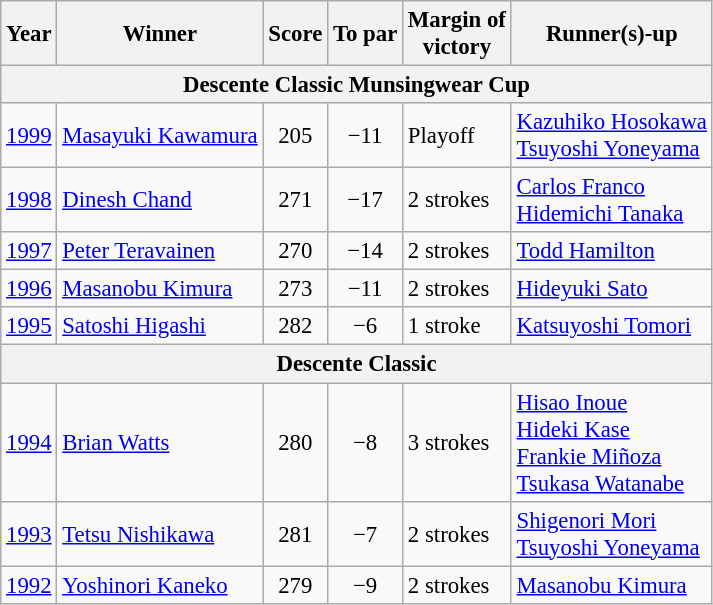<table class=wikitable style="font-size:95%">
<tr>
<th>Year</th>
<th>Winner</th>
<th>Score</th>
<th>To par</th>
<th>Margin of<br>victory</th>
<th>Runner(s)-up</th>
</tr>
<tr>
<th colspan=6>Descente Classic Munsingwear Cup</th>
</tr>
<tr>
<td><a href='#'>1999</a></td>
<td> <a href='#'>Masayuki Kawamura</a></td>
<td align=center>205</td>
<td align=center>−11</td>
<td>Playoff</td>
<td> <a href='#'>Kazuhiko Hosokawa</a><br> <a href='#'>Tsuyoshi Yoneyama</a></td>
</tr>
<tr>
<td><a href='#'>1998</a></td>
<td> <a href='#'>Dinesh Chand</a></td>
<td align=center>271</td>
<td align=center>−17</td>
<td>2 strokes</td>
<td> <a href='#'>Carlos Franco</a><br> <a href='#'>Hidemichi Tanaka</a></td>
</tr>
<tr>
<td><a href='#'>1997</a></td>
<td> <a href='#'>Peter Teravainen</a></td>
<td align=center>270</td>
<td align=center>−14</td>
<td>2 strokes</td>
<td> <a href='#'>Todd Hamilton</a></td>
</tr>
<tr>
<td><a href='#'>1996</a></td>
<td> <a href='#'>Masanobu Kimura</a></td>
<td align=center>273</td>
<td align=center>−11</td>
<td>2 strokes</td>
<td> <a href='#'>Hideyuki Sato</a></td>
</tr>
<tr>
<td><a href='#'>1995</a></td>
<td> <a href='#'>Satoshi Higashi</a></td>
<td align=center>282</td>
<td align=center>−6</td>
<td>1 stroke</td>
<td> <a href='#'>Katsuyoshi Tomori</a></td>
</tr>
<tr>
<th colspan=6>Descente Classic</th>
</tr>
<tr>
<td><a href='#'>1994</a></td>
<td> <a href='#'>Brian Watts</a></td>
<td align=center>280</td>
<td align=center>−8</td>
<td>3 strokes</td>
<td> <a href='#'>Hisao Inoue</a><br> <a href='#'>Hideki Kase</a><br> <a href='#'>Frankie Miñoza</a><br> <a href='#'>Tsukasa Watanabe</a></td>
</tr>
<tr>
<td><a href='#'>1993</a></td>
<td> <a href='#'>Tetsu Nishikawa</a></td>
<td align=center>281</td>
<td align=center>−7</td>
<td>2 strokes</td>
<td> <a href='#'>Shigenori Mori</a><br> <a href='#'>Tsuyoshi Yoneyama</a></td>
</tr>
<tr>
<td><a href='#'>1992</a></td>
<td> <a href='#'>Yoshinori Kaneko</a></td>
<td align=center>279</td>
<td align=center>−9</td>
<td>2 strokes</td>
<td> <a href='#'>Masanobu Kimura</a></td>
</tr>
</table>
